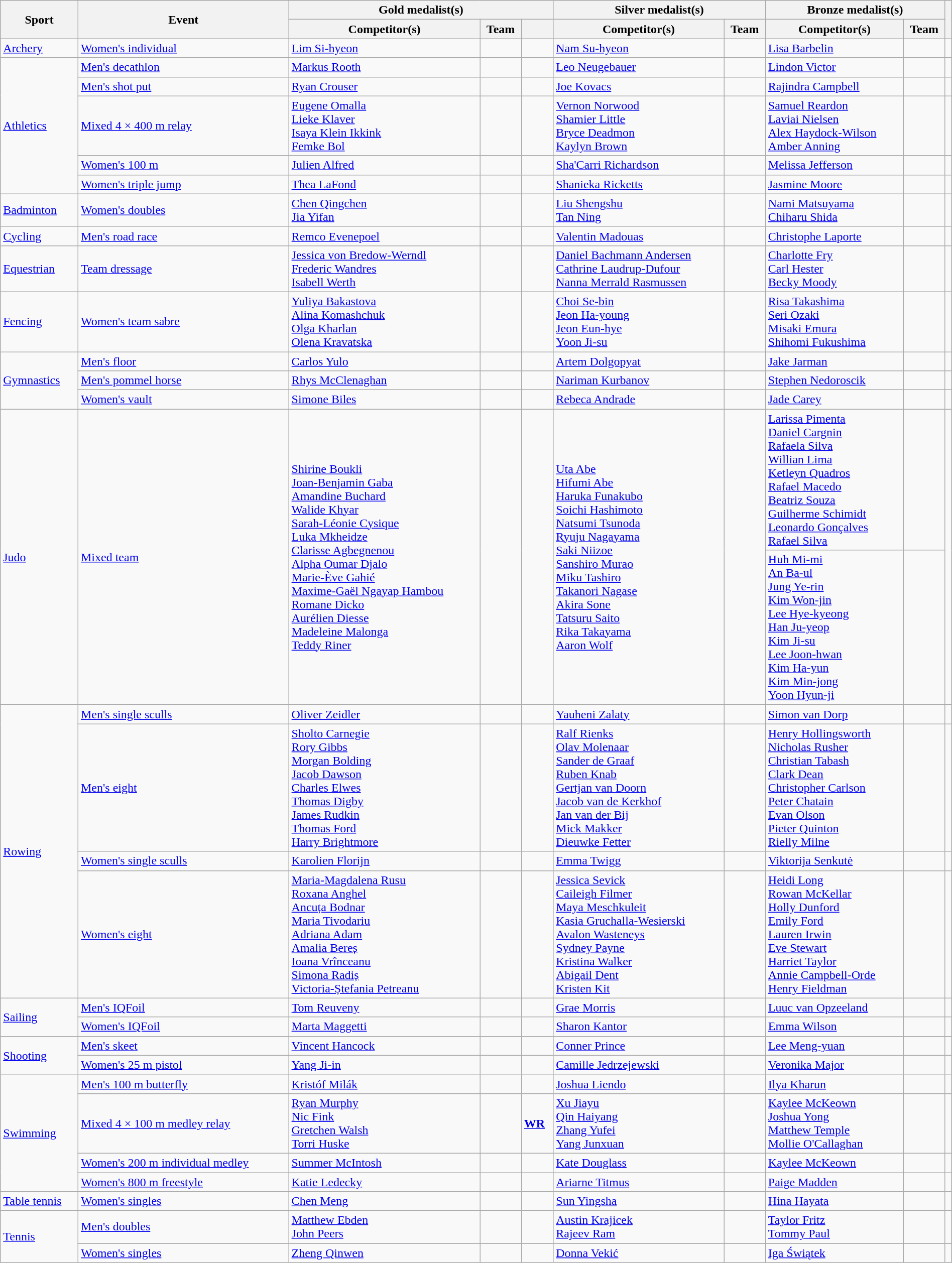<table class="wikitable" style="width:100%;">
<tr>
<th rowspan="2">Sport</th>
<th rowspan="2">Event</th>
<th colspan="3">Gold medalist(s)</th>
<th colspan="2">Silver medalist(s)</th>
<th colspan="2">Bronze medalist(s)</th>
<th rowspan="2"></th>
</tr>
<tr>
<th>Competitor(s)</th>
<th>Team</th>
<th></th>
<th>Competitor(s)</th>
<th>Team</th>
<th>Competitor(s)</th>
<th>Team</th>
</tr>
<tr>
<td><a href='#'>Archery</a></td>
<td><a href='#'>Women's individual</a></td>
<td><a href='#'>Lim Si-hyeon</a></td>
<td></td>
<td></td>
<td><a href='#'>Nam Su-hyeon</a></td>
<td></td>
<td><a href='#'>Lisa Barbelin</a></td>
<td></td>
<td></td>
</tr>
<tr>
<td rowspan="5"><a href='#'>Athletics</a></td>
<td><a href='#'>Men's decathlon</a></td>
<td><a href='#'>Markus Rooth</a></td>
<td></td>
<td></td>
<td><a href='#'>Leo Neugebauer</a></td>
<td></td>
<td><a href='#'>Lindon Victor</a></td>
<td></td>
<td></td>
</tr>
<tr>
<td><a href='#'>Men's shot put</a></td>
<td><a href='#'>Ryan Crouser</a></td>
<td></td>
<td></td>
<td><a href='#'>Joe Kovacs</a></td>
<td></td>
<td><a href='#'>Rajindra Campbell</a></td>
<td></td>
<td></td>
</tr>
<tr>
<td><a href='#'>Mixed 4 × 400 m relay</a></td>
<td><a href='#'>Eugene Omalla</a> <br> <a href='#'>Lieke Klaver</a> <br> <a href='#'>Isaya Klein Ikkink</a> <br> <a href='#'>Femke Bol</a></td>
<td></td>
<td></td>
<td><a href='#'>Vernon Norwood</a> <br> <a href='#'>Shamier Little</a> <br> <a href='#'>Bryce Deadmon</a> <br> <a href='#'>Kaylyn Brown</a></td>
<td></td>
<td><a href='#'>Samuel Reardon</a> <br> <a href='#'>Laviai Nielsen</a> <br> <a href='#'>Alex Haydock-Wilson</a> <br> <a href='#'>Amber Anning</a></td>
<td></td>
<td></td>
</tr>
<tr>
<td><a href='#'>Women's 100 m</a></td>
<td><a href='#'>Julien Alfred</a></td>
<td></td>
<td></td>
<td><a href='#'>Sha'Carri Richardson</a></td>
<td></td>
<td><a href='#'>Melissa Jefferson</a></td>
<td></td>
<td></td>
</tr>
<tr>
<td><a href='#'>Women's triple jump</a></td>
<td><a href='#'>Thea LaFond</a></td>
<td></td>
<td></td>
<td><a href='#'>Shanieka Ricketts</a></td>
<td></td>
<td><a href='#'>Jasmine Moore</a></td>
<td></td>
<td></td>
</tr>
<tr>
<td><a href='#'>Badminton</a></td>
<td><a href='#'>Women's doubles</a></td>
<td><a href='#'>Chen Qingchen</a><br><a href='#'>Jia Yifan</a></td>
<td></td>
<td></td>
<td><a href='#'>Liu Shengshu</a><br><a href='#'>Tan Ning</a></td>
<td></td>
<td><a href='#'>Nami Matsuyama</a><br><a href='#'>Chiharu Shida</a></td>
<td></td>
<td></td>
</tr>
<tr>
<td><a href='#'>Cycling</a></td>
<td><a href='#'>Men's road race</a></td>
<td><a href='#'>Remco Evenepoel</a></td>
<td></td>
<td></td>
<td><a href='#'>Valentin Madouas</a></td>
<td></td>
<td><a href='#'>Christophe Laporte</a></td>
<td></td>
<td></td>
</tr>
<tr>
<td><a href='#'>Equestrian</a></td>
<td><a href='#'>Team dressage</a></td>
<td><a href='#'>Jessica von Bredow-Werndl</a> <br> <a href='#'>Frederic Wandres</a> <br> <a href='#'>Isabell Werth</a></td>
<td></td>
<td></td>
<td><a href='#'>Daniel Bachmann Andersen</a> <br> <a href='#'>Cathrine Laudrup-Dufour</a> <br> <a href='#'>Nanna Merrald Rasmussen</a></td>
<td></td>
<td><a href='#'>Charlotte Fry</a> <br> <a href='#'>Carl Hester</a> <br> <a href='#'>Becky Moody</a></td>
<td></td>
<td></td>
</tr>
<tr>
<td><a href='#'>Fencing</a></td>
<td><a href='#'>Women's team sabre</a></td>
<td><a href='#'>Yuliya Bakastova</a> <br> <a href='#'>Alina Komashchuk</a> <br> <a href='#'>Olga Kharlan</a> <br> <a href='#'>Olena Kravatska</a></td>
<td></td>
<td></td>
<td><a href='#'>Choi Se-bin</a> <br> <a href='#'>Jeon Ha-young</a> <br> <a href='#'>Jeon Eun-hye</a> <br> <a href='#'>Yoon Ji-su</a></td>
<td></td>
<td><a href='#'>Risa Takashima</a> <br> <a href='#'>Seri Ozaki</a> <br> <a href='#'>Misaki Emura</a> <br> <a href='#'>Shihomi Fukushima</a></td>
<td></td>
<td></td>
</tr>
<tr>
<td rowspan="3"><a href='#'>Gymnastics</a></td>
<td><a href='#'>Men's floor</a></td>
<td><a href='#'>Carlos Yulo</a></td>
<td></td>
<td></td>
<td><a href='#'>Artem Dolgopyat</a></td>
<td></td>
<td><a href='#'>Jake Jarman</a></td>
<td></td>
<td></td>
</tr>
<tr>
<td><a href='#'>Men's pommel horse</a></td>
<td><a href='#'>Rhys McClenaghan</a></td>
<td></td>
<td></td>
<td><a href='#'>Nariman Kurbanov</a></td>
<td></td>
<td><a href='#'>Stephen Nedoroscik</a></td>
<td></td>
<td></td>
</tr>
<tr>
<td><a href='#'>Women's vault</a></td>
<td><a href='#'>Simone Biles</a></td>
<td></td>
<td></td>
<td><a href='#'>Rebeca Andrade</a></td>
<td></td>
<td><a href='#'>Jade Carey</a></td>
<td></td>
<td></td>
</tr>
<tr>
<td rowspan="2"><a href='#'>Judo</a></td>
<td rowspan="2"><a href='#'>Mixed team</a></td>
<td rowspan="2"><a href='#'>Shirine Boukli</a> <br> <a href='#'>Joan-Benjamin Gaba</a> <br> <a href='#'>Amandine Buchard</a> <br> <a href='#'>Walide Khyar</a> <br> <a href='#'>Sarah-Léonie Cysique</a> <br> <a href='#'>Luka Mkheidze</a> <br> <a href='#'>Clarisse Agbegnenou</a> <br> <a href='#'>Alpha Oumar Djalo</a> <br> <a href='#'>Marie-Ève Gahié</a> <br> <a href='#'>Maxime-Gaël Ngayap Hambou</a> <br> <a href='#'>Romane Dicko</a> <br> <a href='#'>Aurélien Diesse</a> <br> <a href='#'>Madeleine Malonga</a> <br> <a href='#'>Teddy Riner</a></td>
<td rowspan="2"></td>
<td rowspan="2"></td>
<td rowspan="2"><a href='#'>Uta Abe</a> <br> <a href='#'>Hifumi Abe</a> <br> <a href='#'>Haruka Funakubo</a> <br> <a href='#'>Soichi Hashimoto</a> <br> <a href='#'>Natsumi Tsunoda</a> <br> <a href='#'>Ryuju Nagayama</a> <br> <a href='#'>Saki Niizoe</a> <br> <a href='#'>Sanshiro Murao</a> <br> <a href='#'>Miku Tashiro</a> <br> <a href='#'>Takanori Nagase</a> <br> <a href='#'>Akira Sone</a> <br> <a href='#'>Tatsuru Saito</a> <br> <a href='#'>Rika Takayama</a> <br> <a href='#'>Aaron Wolf</a></td>
<td rowspan="2"></td>
<td><a href='#'>Larissa Pimenta</a> <br> <a href='#'>Daniel Cargnin</a> <br> <a href='#'>Rafaela Silva</a> <br> <a href='#'>Willian Lima</a> <br> <a href='#'>Ketleyn Quadros</a> <br> <a href='#'>Rafael Macedo</a> <br> <a href='#'>Beatriz Souza</a> <br> <a href='#'>Guilherme Schimidt</a> <br> <a href='#'>Leonardo Gonçalves</a> <br> <a href='#'>Rafael Silva</a></td>
<td></td>
<td rowspan="2"></td>
</tr>
<tr>
<td><a href='#'>Huh Mi-mi</a> <br> <a href='#'>An Ba-ul</a> <br> <a href='#'>Jung Ye-rin</a> <br> <a href='#'>Kim Won-jin</a> <br> <a href='#'>Lee Hye-kyeong</a> <br> <a href='#'>Han Ju-yeop</a> <br> <a href='#'>Kim Ji-su</a> <br> <a href='#'>Lee Joon-hwan</a> <br> <a href='#'>Kim Ha-yun</a> <br> <a href='#'>Kim Min-jong</a><br> <a href='#'>Yoon Hyun-ji</a></td>
<td></td>
</tr>
<tr>
<td rowspan="4"><a href='#'>Rowing</a></td>
<td><a href='#'>Men's single sculls</a></td>
<td><a href='#'>Oliver Zeidler</a></td>
<td></td>
<td></td>
<td><a href='#'>Yauheni Zalaty</a></td>
<td></td>
<td><a href='#'>Simon van Dorp</a></td>
<td></td>
<td></td>
</tr>
<tr>
<td><a href='#'>Men's eight</a></td>
<td><a href='#'>Sholto Carnegie</a><br><a href='#'>Rory Gibbs</a><br><a href='#'>Morgan Bolding</a><br><a href='#'>Jacob Dawson</a><br><a href='#'>Charles Elwes</a><br><a href='#'>Thomas Digby</a><br><a href='#'>James Rudkin</a><br><a href='#'>Thomas Ford</a><br><a href='#'>Harry Brightmore</a></td>
<td></td>
<td></td>
<td><a href='#'>Ralf Rienks</a><br><a href='#'>Olav Molenaar</a><br><a href='#'>Sander de Graaf</a><br><a href='#'>Ruben Knab</a><br><a href='#'>Gertjan van Doorn</a><br><a href='#'>Jacob van de Kerkhof</a><br><a href='#'>Jan van der Bij</a><br><a href='#'>Mick Makker</a><br><a href='#'>Dieuwke Fetter</a></td>
<td></td>
<td><a href='#'>Henry Hollingsworth</a><br><a href='#'>Nicholas Rusher</a><br><a href='#'>Christian Tabash</a><br><a href='#'>Clark Dean</a><br><a href='#'>Christopher Carlson</a><br><a href='#'>Peter Chatain</a><br><a href='#'>Evan Olson</a><br><a href='#'>Pieter Quinton</a><br><a href='#'>Rielly Milne</a></td>
<td></td>
<td></td>
</tr>
<tr>
<td><a href='#'>Women's single sculls</a></td>
<td><a href='#'>Karolien Florijn</a></td>
<td></td>
<td></td>
<td><a href='#'>Emma Twigg</a></td>
<td></td>
<td><a href='#'>Viktorija Senkutė</a></td>
<td></td>
<td></td>
</tr>
<tr>
<td><a href='#'>Women's eight</a></td>
<td><a href='#'>Maria-Magdalena Rusu</a><br><a href='#'>Roxana Anghel</a><br><a href='#'>Ancuța Bodnar</a><br><a href='#'>Maria Tivodariu</a><br><a href='#'>Adriana Adam</a><br><a href='#'>Amalia Bereș</a><br><a href='#'>Ioana Vrînceanu</a><br><a href='#'>Simona Radiș</a><br><a href='#'>Victoria-Ștefania Petreanu</a></td>
<td></td>
<td></td>
<td><a href='#'>Jessica Sevick</a><br><a href='#'>Caileigh Filmer</a><br><a href='#'>Maya Meschkuleit</a><br><a href='#'>Kasia Gruchalla-Wesierski</a><br><a href='#'>Avalon Wasteneys</a><br><a href='#'>Sydney Payne</a><br><a href='#'>Kristina Walker</a><br><a href='#'>Abigail Dent</a><br><a href='#'>Kristen Kit</a></td>
<td></td>
<td><a href='#'>Heidi Long</a><br><a href='#'>Rowan McKellar</a><br><a href='#'>Holly Dunford</a><br><a href='#'>Emily Ford</a><br><a href='#'>Lauren Irwin</a><br><a href='#'>Eve Stewart</a><br><a href='#'>Harriet Taylor</a><br><a href='#'>Annie Campbell-Orde</a><br><a href='#'>Henry Fieldman</a></td>
<td></td>
<td></td>
</tr>
<tr>
<td rowspan="2"><a href='#'>Sailing</a></td>
<td><a href='#'>Men's IQFoil</a></td>
<td><a href='#'>Tom Reuveny</a></td>
<td></td>
<td></td>
<td><a href='#'>Grae Morris</a></td>
<td></td>
<td><a href='#'>Luuc van Opzeeland</a></td>
<td></td>
<td></td>
</tr>
<tr>
<td><a href='#'>Women's IQFoil</a></td>
<td><a href='#'>Marta Maggetti</a></td>
<td></td>
<td></td>
<td><a href='#'>Sharon Kantor</a></td>
<td></td>
<td><a href='#'>Emma Wilson</a></td>
<td></td>
<td></td>
</tr>
<tr>
<td rowspan="2"><a href='#'>Shooting</a></td>
<td><a href='#'>Men's skeet</a></td>
<td><a href='#'>Vincent Hancock</a></td>
<td></td>
<td></td>
<td><a href='#'>Conner Prince</a></td>
<td></td>
<td><a href='#'>Lee Meng-yuan</a></td>
<td></td>
<td></td>
</tr>
<tr>
<td><a href='#'>Women's 25 m pistol</a></td>
<td><a href='#'>Yang Ji-in</a></td>
<td></td>
<td></td>
<td><a href='#'>Camille Jedrzejewski</a></td>
<td></td>
<td><a href='#'>Veronika Major</a></td>
<td></td>
<td></td>
</tr>
<tr>
<td rowspan="4"><a href='#'>Swimming</a></td>
<td><a href='#'>Men's 100 m butterfly</a></td>
<td><a href='#'>Kristóf Milák</a></td>
<td></td>
<td></td>
<td><a href='#'>Joshua Liendo</a></td>
<td></td>
<td><a href='#'>Ilya Kharun</a></td>
<td></td>
<td></td>
</tr>
<tr>
<td><a href='#'>Mixed 4 × 100 m medley relay</a></td>
<td><a href='#'>Ryan Murphy</a> <br> <a href='#'>Nic Fink</a> <br> <a href='#'>Gretchen Walsh</a> <br> <a href='#'>Torri Huske</a></td>
<td></td>
<td><strong><a href='#'>WR</a></strong></td>
<td><a href='#'>Xu Jiayu</a> <br> <a href='#'>Qin Haiyang</a> <br> <a href='#'>Zhang Yufei</a> <br> <a href='#'>Yang Junxuan</a></td>
<td></td>
<td><a href='#'>Kaylee McKeown</a> <br> <a href='#'>Joshua Yong</a> <br> <a href='#'>Matthew Temple</a> <br> <a href='#'>Mollie O'Callaghan</a></td>
<td></td>
<td></td>
</tr>
<tr>
<td><a href='#'>Women's 200 m individual medley</a></td>
<td><a href='#'>Summer McIntosh</a></td>
<td></td>
<td></td>
<td><a href='#'>Kate Douglass</a></td>
<td></td>
<td><a href='#'>Kaylee McKeown</a></td>
<td></td>
<td></td>
</tr>
<tr>
<td><a href='#'>Women's 800 m freestyle</a></td>
<td><a href='#'>Katie Ledecky</a></td>
<td></td>
<td></td>
<td><a href='#'>Ariarne Titmus</a></td>
<td></td>
<td><a href='#'>Paige Madden</a></td>
<td></td>
<td></td>
</tr>
<tr>
<td><a href='#'>Table tennis</a></td>
<td><a href='#'>Women's singles</a></td>
<td><a href='#'>Chen Meng</a></td>
<td></td>
<td></td>
<td><a href='#'>Sun Yingsha</a></td>
<td></td>
<td><a href='#'>Hina Hayata</a></td>
<td></td>
<td></td>
</tr>
<tr>
<td rowspan="2"><a href='#'>Tennis</a></td>
<td><a href='#'>Men's doubles</a></td>
<td><a href='#'>Matthew Ebden</a> <br> <a href='#'>John Peers</a></td>
<td></td>
<td></td>
<td><a href='#'>Austin Krajicek</a> <br> <a href='#'>Rajeev Ram</a></td>
<td></td>
<td><a href='#'>Taylor Fritz</a> <br> <a href='#'>Tommy Paul</a></td>
<td></td>
<td></td>
</tr>
<tr>
<td><a href='#'>Women's singles</a></td>
<td><a href='#'>Zheng Qinwen</a></td>
<td></td>
<td></td>
<td><a href='#'>Donna Vekić</a></td>
<td></td>
<td><a href='#'>Iga Świątek</a></td>
<td></td>
<td></td>
</tr>
</table>
